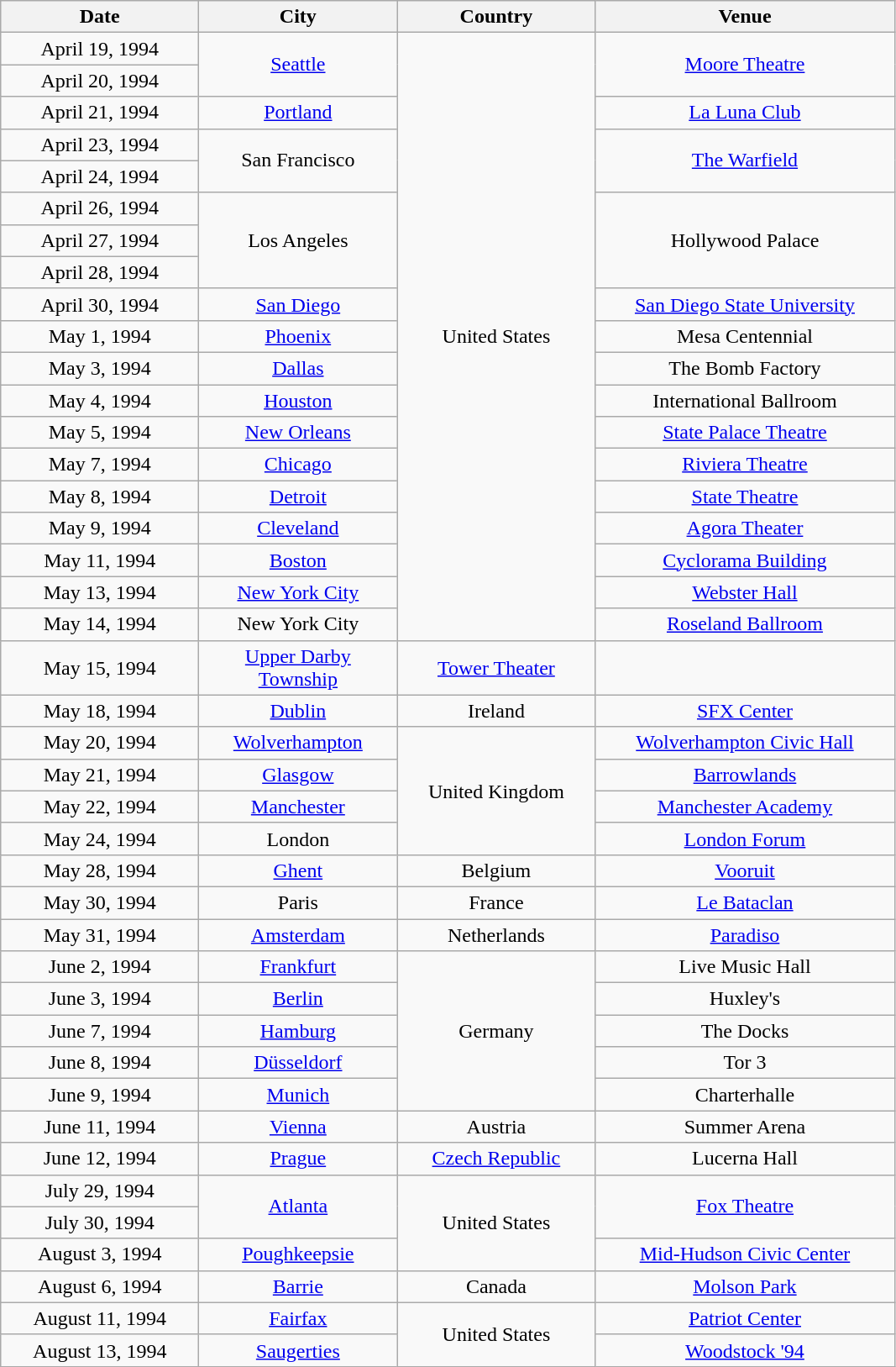<table class="wikitable" style="text-align:center;">
<tr>
<th width="150">Date</th>
<th width="150">City</th>
<th width="150">Country</th>
<th width="230">Venue</th>
</tr>
<tr>
<td>April 19, 1994</td>
<td rowspan="2"><a href='#'>Seattle</a></td>
<td rowspan="19">United States</td>
<td rowspan="2"><a href='#'>Moore Theatre</a></td>
</tr>
<tr>
<td>April 20, 1994</td>
</tr>
<tr>
<td>April 21, 1994</td>
<td><a href='#'>Portland</a></td>
<td><a href='#'>La Luna Club</a></td>
</tr>
<tr>
<td>April 23, 1994</td>
<td rowspan="2">San Francisco</td>
<td rowspan="2"><a href='#'>The Warfield</a></td>
</tr>
<tr>
<td>April 24, 1994</td>
</tr>
<tr>
<td>April 26, 1994</td>
<td rowspan="3">Los Angeles</td>
<td rowspan="3">Hollywood Palace</td>
</tr>
<tr>
<td>April 27, 1994</td>
</tr>
<tr>
<td>April 28, 1994</td>
</tr>
<tr>
<td>April 30, 1994</td>
<td><a href='#'>San Diego</a></td>
<td><a href='#'>San Diego State University</a></td>
</tr>
<tr>
<td>May 1, 1994</td>
<td><a href='#'>Phoenix</a></td>
<td>Mesa Centennial</td>
</tr>
<tr>
<td>May 3, 1994</td>
<td><a href='#'>Dallas</a></td>
<td>The Bomb Factory</td>
</tr>
<tr>
<td>May 4, 1994</td>
<td><a href='#'>Houston</a></td>
<td>International Ballroom</td>
</tr>
<tr>
<td>May 5, 1994</td>
<td><a href='#'>New Orleans</a></td>
<td><a href='#'>State Palace Theatre</a></td>
</tr>
<tr>
<td>May 7, 1994</td>
<td><a href='#'>Chicago</a></td>
<td><a href='#'>Riviera Theatre</a></td>
</tr>
<tr>
<td>May 8, 1994</td>
<td><a href='#'>Detroit</a></td>
<td><a href='#'>State Theatre</a></td>
</tr>
<tr>
<td>May 9, 1994</td>
<td><a href='#'>Cleveland</a></td>
<td><a href='#'>Agora Theater</a></td>
</tr>
<tr>
<td>May 11, 1994</td>
<td><a href='#'>Boston</a></td>
<td><a href='#'>Cyclorama Building</a></td>
</tr>
<tr>
<td>May 13, 1994</td>
<td><a href='#'>New York City</a></td>
<td><a href='#'>Webster Hall</a></td>
</tr>
<tr>
<td>May 14, 1994</td>
<td>New York City</td>
<td><a href='#'>Roseland Ballroom</a></td>
</tr>
<tr>
<td>May 15, 1994</td>
<td><a href='#'>Upper Darby Township</a></td>
<td><a href='#'>Tower Theater</a></td>
</tr>
<tr>
<td>May 18, 1994</td>
<td><a href='#'>Dublin</a></td>
<td>Ireland</td>
<td><a href='#'>SFX Center</a></td>
</tr>
<tr>
<td>May 20, 1994</td>
<td><a href='#'>Wolverhampton</a></td>
<td rowspan="4">United Kingdom</td>
<td><a href='#'>Wolverhampton Civic Hall</a></td>
</tr>
<tr>
<td>May 21, 1994</td>
<td><a href='#'>Glasgow</a></td>
<td><a href='#'>Barrowlands</a></td>
</tr>
<tr>
<td>May 22, 1994</td>
<td><a href='#'>Manchester</a></td>
<td><a href='#'>Manchester Academy</a></td>
</tr>
<tr>
<td>May 24, 1994</td>
<td>London</td>
<td><a href='#'>London Forum</a></td>
</tr>
<tr>
<td>May 28, 1994</td>
<td><a href='#'>Ghent</a></td>
<td>Belgium</td>
<td><a href='#'>Vooruit</a></td>
</tr>
<tr>
<td>May 30, 1994</td>
<td>Paris</td>
<td>France</td>
<td><a href='#'>Le Bataclan</a></td>
</tr>
<tr>
<td>May 31, 1994</td>
<td><a href='#'>Amsterdam</a></td>
<td>Netherlands</td>
<td><a href='#'>Paradiso</a></td>
</tr>
<tr>
<td>June 2, 1994</td>
<td><a href='#'>Frankfurt</a></td>
<td rowspan="5">Germany</td>
<td>Live Music Hall</td>
</tr>
<tr>
<td>June 3, 1994</td>
<td><a href='#'>Berlin</a></td>
<td>Huxley's</td>
</tr>
<tr>
<td>June 7, 1994</td>
<td><a href='#'>Hamburg</a></td>
<td>The Docks</td>
</tr>
<tr>
<td>June 8, 1994</td>
<td><a href='#'>Düsseldorf</a></td>
<td>Tor 3</td>
</tr>
<tr>
<td>June 9, 1994</td>
<td><a href='#'>Munich</a></td>
<td>Charterhalle</td>
</tr>
<tr>
<td>June 11, 1994</td>
<td><a href='#'>Vienna</a></td>
<td>Austria</td>
<td>Summer Arena</td>
</tr>
<tr>
<td>June 12, 1994</td>
<td><a href='#'>Prague</a></td>
<td><a href='#'>Czech Republic</a></td>
<td>Lucerna Hall</td>
</tr>
<tr>
<td>July 29, 1994</td>
<td rowspan="2"><a href='#'>Atlanta</a></td>
<td rowspan="3">United States</td>
<td rowspan="2"><a href='#'>Fox Theatre</a></td>
</tr>
<tr>
<td>July 30, 1994</td>
</tr>
<tr>
<td>August 3, 1994</td>
<td><a href='#'>Poughkeepsie</a></td>
<td><a href='#'>Mid-Hudson Civic Center</a></td>
</tr>
<tr>
<td>August 6, 1994</td>
<td><a href='#'>Barrie</a></td>
<td>Canada</td>
<td><a href='#'>Molson Park</a></td>
</tr>
<tr>
<td>August 11, 1994</td>
<td><a href='#'>Fairfax</a></td>
<td rowspan="7">United States</td>
<td><a href='#'>Patriot Center</a></td>
</tr>
<tr>
<td>August 13, 1994</td>
<td><a href='#'>Saugerties</a></td>
<td><a href='#'>Woodstock '94</a></td>
</tr>
</table>
